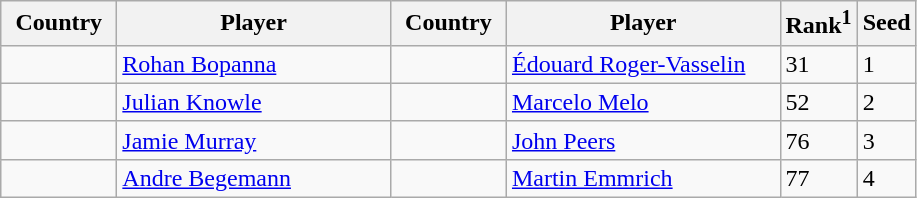<table class="sortable wikitable">
<tr>
<th width="70">Country</th>
<th width="175">Player</th>
<th width="70">Country</th>
<th width="175">Player</th>
<th>Rank<sup>1</sup></th>
<th>Seed</th>
</tr>
<tr>
<td></td>
<td><a href='#'>Rohan Bopanna</a></td>
<td></td>
<td><a href='#'>Édouard Roger-Vasselin</a></td>
<td>31</td>
<td>1</td>
</tr>
<tr>
<td></td>
<td><a href='#'>Julian Knowle</a></td>
<td></td>
<td><a href='#'>Marcelo Melo</a></td>
<td>52</td>
<td>2</td>
</tr>
<tr>
<td></td>
<td><a href='#'>Jamie Murray</a></td>
<td></td>
<td><a href='#'>John Peers</a></td>
<td>76</td>
<td>3</td>
</tr>
<tr>
<td></td>
<td><a href='#'>Andre Begemann</a></td>
<td></td>
<td><a href='#'>Martin Emmrich</a></td>
<td>77</td>
<td>4</td>
</tr>
</table>
